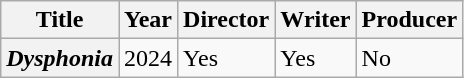<table class="wikitable">
<tr>
<th>Title</th>
<th>Year</th>
<th>Director</th>
<th><strong>Writer</strong></th>
<th><strong>Producer</strong></th>
</tr>
<tr>
<th><em>Dysphonia</em></th>
<td>2024</td>
<td>Yes</td>
<td>Yes</td>
<td>No</td>
</tr>
</table>
